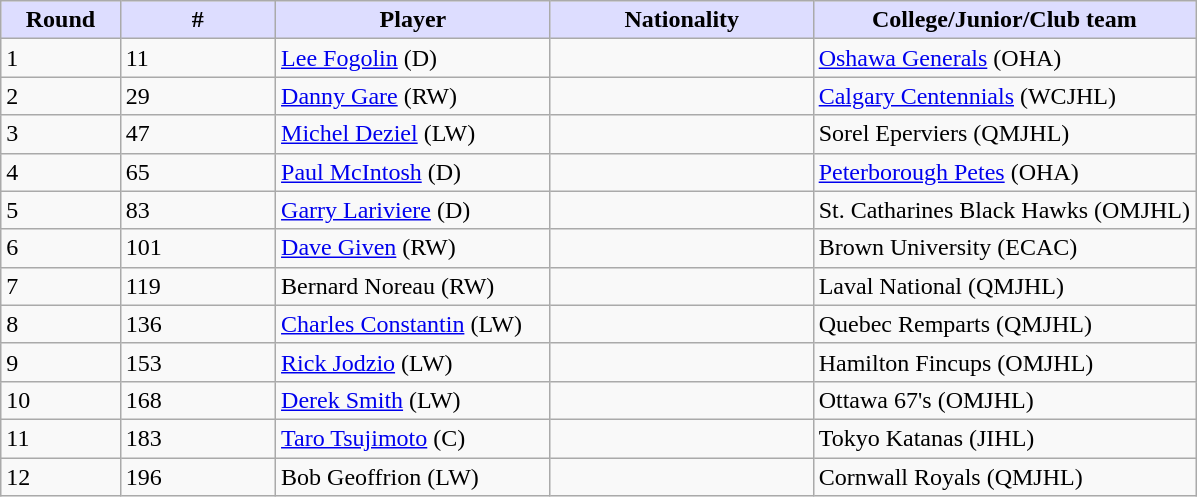<table class="wikitable">
<tr>
<th style="background:#ddf; width:10%;">Round</th>
<th style="background:#ddf; width:13%;">#</th>
<th style="background:#ddf; width:23%;">Player</th>
<th style="background:#ddf; width:22%;">Nationality</th>
<th style="background:#ddf; width:32%;">College/Junior/Club team</th>
</tr>
<tr>
<td>1</td>
<td>11</td>
<td><a href='#'>Lee Fogolin</a> (D)</td>
<td></td>
<td><a href='#'>Oshawa Generals</a> (OHA)</td>
</tr>
<tr>
<td>2</td>
<td>29</td>
<td><a href='#'>Danny Gare</a> (RW)</td>
<td></td>
<td><a href='#'>Calgary Centennials</a> (WCJHL)</td>
</tr>
<tr>
<td>3</td>
<td>47</td>
<td><a href='#'>Michel Deziel</a> (LW)</td>
<td></td>
<td>Sorel Eperviers (QMJHL)</td>
</tr>
<tr>
<td>4</td>
<td>65</td>
<td><a href='#'>Paul McIntosh</a> (D)</td>
<td></td>
<td><a href='#'>Peterborough Petes</a> (OHA)</td>
</tr>
<tr>
<td>5</td>
<td>83</td>
<td><a href='#'>Garry Lariviere</a> (D)</td>
<td></td>
<td>St. Catharines Black Hawks (OMJHL)</td>
</tr>
<tr>
<td>6</td>
<td>101</td>
<td><a href='#'>Dave Given</a> (RW)</td>
<td></td>
<td>Brown University (ECAC)</td>
</tr>
<tr>
<td>7</td>
<td>119</td>
<td>Bernard Noreau (RW)</td>
<td></td>
<td>Laval National (QMJHL)</td>
</tr>
<tr>
<td>8</td>
<td>136</td>
<td><a href='#'>Charles Constantin</a> (LW)</td>
<td></td>
<td>Quebec Remparts (QMJHL)</td>
</tr>
<tr>
<td>9</td>
<td>153</td>
<td><a href='#'>Rick Jodzio</a> (LW)</td>
<td></td>
<td>Hamilton Fincups (OMJHL)</td>
</tr>
<tr>
<td>10</td>
<td>168</td>
<td><a href='#'>Derek Smith</a> (LW)</td>
<td></td>
<td>Ottawa 67's (OMJHL)</td>
</tr>
<tr>
<td>11</td>
<td>183</td>
<td><a href='#'>Taro Tsujimoto</a> (C)</td>
<td></td>
<td>Tokyo Katanas (JIHL)</td>
</tr>
<tr>
<td>12</td>
<td>196</td>
<td>Bob Geoffrion (LW)</td>
<td></td>
<td>Cornwall Royals (QMJHL)</td>
</tr>
</table>
